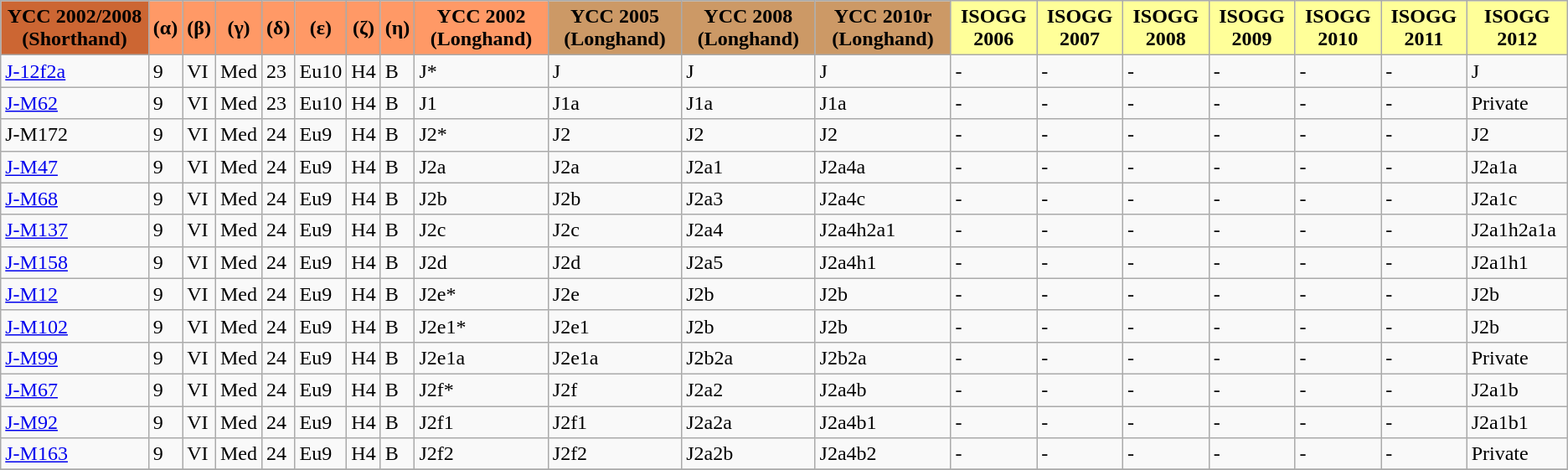<table class="wikitable">
<tr>
<th align="center" style="background:#c63;"><strong>YCC 2002/2008 (Shorthand)</strong></th>
<th align="center" style="background:#f96;"><strong>(α)</strong></th>
<th align="center" style="background:#f96;"><strong>(β)</strong></th>
<th align="center" style="background:#f96;"><strong>(γ)</strong></th>
<td align="center" style="background:#f96;"><strong>(δ)</strong></td>
<td align="center" style="background:#f96;"><strong>(ε)</strong></td>
<td align="center" style="background:#f96;"><strong>(ζ)</strong></td>
<td align="center" style="background:#f96"><strong>(η)</strong></td>
<td align="center" style="background:#f96"><strong>YCC 2002 (Longhand)</strong></td>
<td align="center" style="background:#c96;"><strong>YCC 2005 (Longhand)</strong></td>
<td align="center" style="background:#c96;"><strong>YCC 2008 (Longhand)</strong></td>
<td align="center" style="background:#c96;"><strong>YCC 2010r (Longhand)</strong></td>
<td align="center" style="background:#ff9;"><strong>ISOGG 2006</strong></td>
<td align="center" style="background:#ff9;"><strong>ISOGG 2007</strong></td>
<td align="center" style="background:#ff9;"><strong>ISOGG 2008</strong></td>
<td align="center" style="background:#ff9;"><strong>ISOGG 2009</strong></td>
<td align="center" style="background:#ff9;"><strong>ISOGG 2010</strong></td>
<td align="center" style="background:#ff9;"><strong>ISOGG 2011</strong></td>
<td align="center" style="background:#ff9;"><strong>ISOGG 2012</strong></td>
</tr>
<tr>
<td><a href='#'>J-12f2a</a></td>
<td>9</td>
<td>VI</td>
<td>Med</td>
<td>23</td>
<td>Eu10</td>
<td>H4</td>
<td>B</td>
<td>J*</td>
<td>J</td>
<td>J</td>
<td>J</td>
<td>-</td>
<td>-</td>
<td>-</td>
<td>-</td>
<td>-</td>
<td>-</td>
<td>J</td>
</tr>
<tr>
<td><a href='#'>J-M62</a></td>
<td>9</td>
<td>VI</td>
<td>Med</td>
<td>23</td>
<td>Eu10</td>
<td>H4</td>
<td>B</td>
<td>J1</td>
<td>J1a</td>
<td>J1a</td>
<td>J1a</td>
<td>-</td>
<td>-</td>
<td>-</td>
<td>-</td>
<td>-</td>
<td>-</td>
<td>Private</td>
</tr>
<tr>
<td>J-M172</td>
<td>9</td>
<td>VI</td>
<td>Med</td>
<td>24</td>
<td>Eu9</td>
<td>H4</td>
<td>B</td>
<td>J2*</td>
<td>J2</td>
<td>J2</td>
<td>J2</td>
<td>-</td>
<td>-</td>
<td>-</td>
<td>-</td>
<td>-</td>
<td>-</td>
<td>J2</td>
</tr>
<tr>
<td><a href='#'>J-M47</a></td>
<td>9</td>
<td>VI</td>
<td>Med</td>
<td>24</td>
<td>Eu9</td>
<td>H4</td>
<td>B</td>
<td>J2a</td>
<td>J2a</td>
<td>J2a1</td>
<td>J2a4a</td>
<td>-</td>
<td>-</td>
<td>-</td>
<td>-</td>
<td>-</td>
<td>-</td>
<td>J2a1a</td>
</tr>
<tr>
<td><a href='#'>J-M68</a></td>
<td>9</td>
<td>VI</td>
<td>Med</td>
<td>24</td>
<td>Eu9</td>
<td>H4</td>
<td>B</td>
<td>J2b</td>
<td>J2b</td>
<td>J2a3</td>
<td>J2a4c</td>
<td>-</td>
<td>-</td>
<td>-</td>
<td>-</td>
<td>-</td>
<td>-</td>
<td>J2a1c</td>
</tr>
<tr>
<td><a href='#'>J-M137</a></td>
<td>9</td>
<td>VI</td>
<td>Med</td>
<td>24</td>
<td>Eu9</td>
<td>H4</td>
<td>B</td>
<td>J2c</td>
<td>J2c</td>
<td>J2a4</td>
<td>J2a4h2a1</td>
<td>-</td>
<td>-</td>
<td>-</td>
<td>-</td>
<td>-</td>
<td>-</td>
<td>J2a1h2a1a</td>
</tr>
<tr>
<td><a href='#'>J-M158</a></td>
<td>9</td>
<td>VI</td>
<td>Med</td>
<td>24</td>
<td>Eu9</td>
<td>H4</td>
<td>B</td>
<td>J2d</td>
<td>J2d</td>
<td>J2a5</td>
<td>J2a4h1</td>
<td>-</td>
<td>-</td>
<td>-</td>
<td>-</td>
<td>-</td>
<td>-</td>
<td>J2a1h1</td>
</tr>
<tr>
<td><a href='#'>J-M12</a></td>
<td>9</td>
<td>VI</td>
<td>Med</td>
<td>24</td>
<td>Eu9</td>
<td>H4</td>
<td>B</td>
<td>J2e*</td>
<td>J2e</td>
<td>J2b</td>
<td>J2b</td>
<td>-</td>
<td>-</td>
<td>-</td>
<td>-</td>
<td>-</td>
<td>-</td>
<td>J2b</td>
</tr>
<tr>
<td><a href='#'>J-M102</a></td>
<td>9</td>
<td>VI</td>
<td>Med</td>
<td>24</td>
<td>Eu9</td>
<td>H4</td>
<td>B</td>
<td>J2e1*</td>
<td>J2e1</td>
<td>J2b</td>
<td>J2b</td>
<td>-</td>
<td>-</td>
<td>-</td>
<td>-</td>
<td>-</td>
<td>-</td>
<td>J2b</td>
</tr>
<tr>
<td><a href='#'>J-M99</a></td>
<td>9</td>
<td>VI</td>
<td>Med</td>
<td>24</td>
<td>Eu9</td>
<td>H4</td>
<td>B</td>
<td>J2e1a</td>
<td>J2e1a</td>
<td>J2b2a</td>
<td>J2b2a</td>
<td>-</td>
<td>-</td>
<td>-</td>
<td>-</td>
<td>-</td>
<td>-</td>
<td>Private</td>
</tr>
<tr>
<td><a href='#'>J-M67</a></td>
<td>9</td>
<td>VI</td>
<td>Med</td>
<td>24</td>
<td>Eu9</td>
<td>H4</td>
<td>B</td>
<td>J2f*</td>
<td>J2f</td>
<td>J2a2</td>
<td>J2a4b</td>
<td>-</td>
<td>-</td>
<td>-</td>
<td>-</td>
<td>-</td>
<td>-</td>
<td>J2a1b</td>
</tr>
<tr>
<td><a href='#'>J-M92</a></td>
<td>9</td>
<td>VI</td>
<td>Med</td>
<td>24</td>
<td>Eu9</td>
<td>H4</td>
<td>B</td>
<td>J2f1</td>
<td>J2f1</td>
<td>J2a2a</td>
<td>J2a4b1</td>
<td>-</td>
<td>-</td>
<td>-</td>
<td>-</td>
<td>-</td>
<td>-</td>
<td>J2a1b1</td>
</tr>
<tr>
<td><a href='#'>J-M163</a></td>
<td>9</td>
<td>VI</td>
<td>Med</td>
<td>24</td>
<td>Eu9</td>
<td>H4</td>
<td>B</td>
<td>J2f2</td>
<td>J2f2</td>
<td>J2a2b</td>
<td>J2a4b2</td>
<td>-</td>
<td>-</td>
<td>-</td>
<td>-</td>
<td>-</td>
<td>-</td>
<td>Private</td>
</tr>
<tr>
</tr>
</table>
